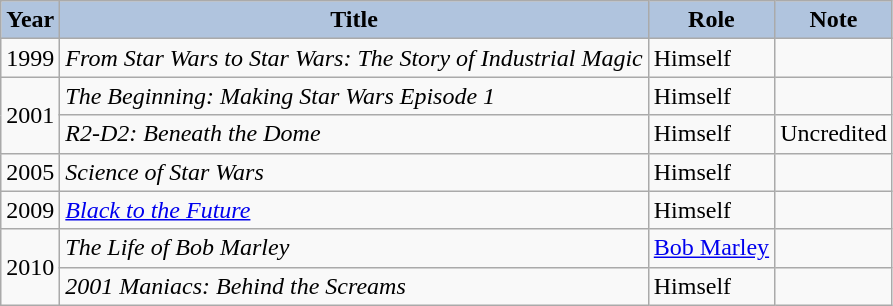<table class="wikitable">
<tr>
<th style="background:#B0C4DE;">Year</th>
<th style="background:#B0C4DE;">Title</th>
<th style="background:#B0C4DE;">Role</th>
<th style="background:#B0C4DE;">Note</th>
</tr>
<tr>
<td>1999</td>
<td><em>From Star Wars to Star Wars: The Story of Industrial Magic</em></td>
<td>Himself</td>
<td></td>
</tr>
<tr>
<td rowspan="2">2001</td>
<td><em>The Beginning: Making Star Wars Episode 1</em></td>
<td>Himself</td>
<td></td>
</tr>
<tr>
<td><em>R2-D2: Beneath the Dome</em></td>
<td>Himself</td>
<td>Uncredited</td>
</tr>
<tr>
<td>2005</td>
<td><em>Science of Star Wars</em></td>
<td>Himself</td>
<td></td>
</tr>
<tr>
<td>2009</td>
<td><em><a href='#'>Black to the Future</a></em></td>
<td>Himself</td>
<td></td>
</tr>
<tr>
<td rowspan="2">2010</td>
<td><em>The Life of Bob Marley</em></td>
<td><a href='#'>Bob Marley</a></td>
<td></td>
</tr>
<tr>
<td><em>2001 Maniacs: Behind the Screams</em></td>
<td>Himself</td>
<td></td>
</tr>
</table>
